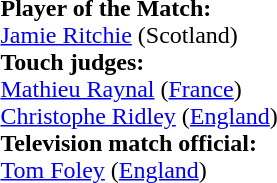<table style="width:100%">
<tr>
<td><br><strong>Player of the Match:</strong>
<br><a href='#'>Jamie Ritchie</a> (Scotland)<br><strong>Touch judges:</strong>
<br><a href='#'>Mathieu Raynal</a> (<a href='#'>France</a>)
<br><a href='#'>Christophe Ridley</a> (<a href='#'>England</a>)
<br><strong>Television match official:</strong>
<br><a href='#'>Tom Foley</a> (<a href='#'>England</a>)</td>
</tr>
</table>
